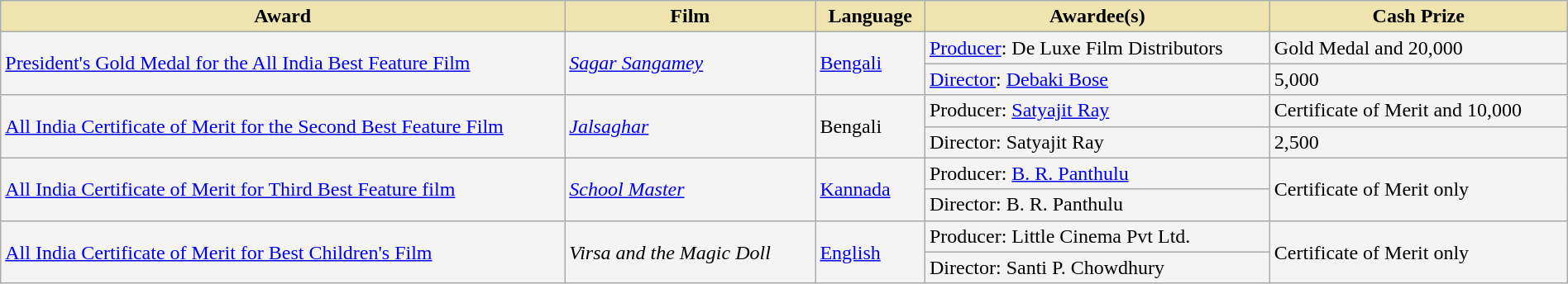<table class="wikitable sortable" style="width:100%">
<tr>
<th style="background-color:#EFE4B0;width:36%;">Award</th>
<th style="background-color:#EFE4B0;width:16%;">Film</th>
<th style="background-color:#EFE4B0;width:7%;">Language</th>
<th style="background-color:#EFE4B0;width:22%;">Awardee(s)</th>
<th style="background-color:#EFE4B0;width:19%;">Cash Prize</th>
</tr>
<tr style="background-color:#F4F4F4">
<td rowspan="2"><a href='#'>President's Gold Medal for the All India Best Feature Film</a></td>
<td rowspan="2"><em><a href='#'>Sagar Sangamey</a></em></td>
<td rowspan="2"><a href='#'>Bengali</a></td>
<td><a href='#'>Producer</a>: De Luxe Film Distributors</td>
<td>Gold Medal and 20,000</td>
</tr>
<tr style="background-color:#F4F4F4">
<td><a href='#'>Director</a>: <a href='#'>Debaki Bose</a></td>
<td>5,000</td>
</tr>
<tr style="background-color:#F4F4F4">
<td rowspan="2"><a href='#'>All India Certificate of Merit for the Second Best Feature Film</a></td>
<td rowspan="2"><em><a href='#'>Jalsaghar</a></em></td>
<td rowspan="2">Bengali</td>
<td>Producer: <a href='#'>Satyajit Ray</a></td>
<td>Certificate of Merit and 10,000</td>
</tr>
<tr style="background-color:#F4F4F4">
<td>Director: Satyajit Ray</td>
<td>2,500</td>
</tr>
<tr style="background-color:#F4F4F4">
<td rowspan="2"><a href='#'>All India Certificate of Merit for Third Best Feature film</a></td>
<td rowspan="2"><em><a href='#'>School Master</a></em></td>
<td rowspan="2"><a href='#'>Kannada</a></td>
<td>Producer: <a href='#'>B. R. Panthulu</a></td>
<td rowspan="2">Certificate of Merit only</td>
</tr>
<tr style="background-color:#F4F4F4">
<td>Director: B. R. Panthulu</td>
</tr>
<tr style="background-color:#F4F4F4">
<td rowspan="2"><a href='#'>All India Certificate of Merit for Best Children's Film</a></td>
<td rowspan="2"><em>Virsa and the Magic Doll</em></td>
<td rowspan="2"><a href='#'>English</a></td>
<td>Producer: Little Cinema Pvt Ltd.</td>
<td rowspan="2">Certificate of Merit only</td>
</tr>
<tr style="background-color:#F4F4F4">
<td>Director: Santi P. Chowdhury</td>
</tr>
</table>
